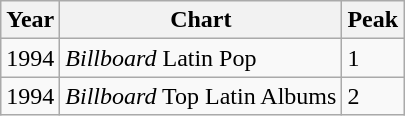<table class="wikitable">
<tr>
<th>Year</th>
<th>Chart</th>
<th>Peak</th>
</tr>
<tr>
<td>1994</td>
<td><em>Billboard</em> Latin Pop</td>
<td>1</td>
</tr>
<tr>
<td>1994</td>
<td><em>Billboard</em> Top Latin Albums</td>
<td>2</td>
</tr>
</table>
